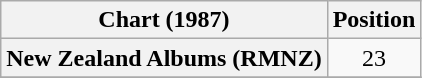<table class="wikitable plainrowheaders" style="text-align:center">
<tr>
<th scope="col">Chart (1987)</th>
<th scope="col">Position</th>
</tr>
<tr>
<th scope="row">New Zealand Albums (RMNZ)</th>
<td>23</td>
</tr>
<tr>
</tr>
</table>
